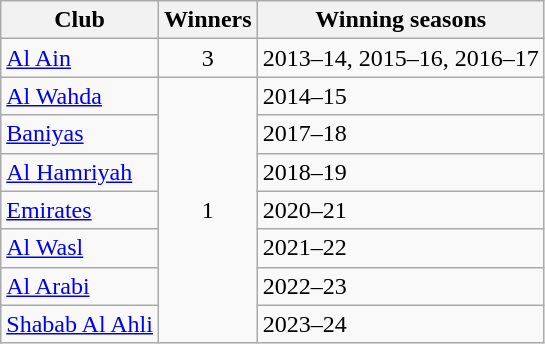<table class="wikitable">
<tr>
<th>Club</th>
<th>Winners</th>
<th>Winning seasons</th>
</tr>
<tr>
<td><a href='#'>Al Ain</a></td>
<td style="text-align:center;">3</td>
<td>2013–14, 2015–16, 2016–17</td>
</tr>
<tr>
<td><a href='#'>Al Wahda</a></td>
<td rowspan=7 style="text-align:center;">1</td>
<td>2014–15</td>
</tr>
<tr>
<td><a href='#'>Baniyas</a></td>
<td>2017–18</td>
</tr>
<tr>
<td><a href='#'>Al Hamriyah</a></td>
<td>2018–19</td>
</tr>
<tr>
<td><a href='#'>Emirates</a></td>
<td>2020–21</td>
</tr>
<tr>
<td><a href='#'>Al Wasl</a></td>
<td>2021–22</td>
</tr>
<tr>
<td><a href='#'>Al Arabi</a></td>
<td>2022–23</td>
</tr>
<tr>
<td><a href='#'>Shabab Al Ahli</a></td>
<td>2023–24</td>
</tr>
</table>
